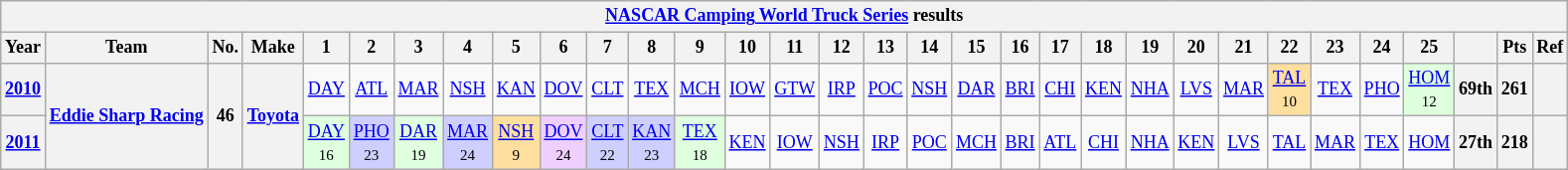<table class="wikitable" style="text-align:center; font-size:75%">
<tr>
<th colspan=45><a href='#'>NASCAR Camping World Truck Series</a> results</th>
</tr>
<tr>
<th>Year</th>
<th>Team</th>
<th>No.</th>
<th>Make</th>
<th>1</th>
<th>2</th>
<th>3</th>
<th>4</th>
<th>5</th>
<th>6</th>
<th>7</th>
<th>8</th>
<th>9</th>
<th>10</th>
<th>11</th>
<th>12</th>
<th>13</th>
<th>14</th>
<th>15</th>
<th>16</th>
<th>17</th>
<th>18</th>
<th>19</th>
<th>20</th>
<th>21</th>
<th>22</th>
<th>23</th>
<th>24</th>
<th>25</th>
<th></th>
<th>Pts</th>
<th>Ref</th>
</tr>
<tr>
<th><a href='#'>2010</a></th>
<th rowspan=2><a href='#'>Eddie Sharp Racing</a></th>
<th rowspan=2>46</th>
<th rowspan=2><a href='#'>Toyota</a></th>
<td><a href='#'>DAY</a></td>
<td><a href='#'>ATL</a></td>
<td><a href='#'>MAR</a></td>
<td><a href='#'>NSH</a></td>
<td><a href='#'>KAN</a></td>
<td><a href='#'>DOV</a></td>
<td><a href='#'>CLT</a></td>
<td><a href='#'>TEX</a></td>
<td><a href='#'>MCH</a></td>
<td><a href='#'>IOW</a></td>
<td><a href='#'>GTW</a></td>
<td><a href='#'>IRP</a></td>
<td><a href='#'>POC</a></td>
<td><a href='#'>NSH</a></td>
<td><a href='#'>DAR</a></td>
<td><a href='#'>BRI</a></td>
<td><a href='#'>CHI</a></td>
<td><a href='#'>KEN</a></td>
<td><a href='#'>NHA</a></td>
<td><a href='#'>LVS</a></td>
<td><a href='#'>MAR</a></td>
<td style="background:#FFDF9F;"><a href='#'>TAL</a><br><small>10</small></td>
<td><a href='#'>TEX</a></td>
<td><a href='#'>PHO</a></td>
<td style="background:#DFFFDF;"><a href='#'>HOM</a><br><small>12</small></td>
<th>69th</th>
<th>261</th>
<th></th>
</tr>
<tr>
<th><a href='#'>2011</a></th>
<td style="background:#DFFFDF;"><a href='#'>DAY</a><br><small>16</small></td>
<td style="background:#CFCFFF;"><a href='#'>PHO</a><br><small>23</small></td>
<td style="background:#DFFFDF;"><a href='#'>DAR</a><br><small>19</small></td>
<td style="background:#CFCFFF;"><a href='#'>MAR</a><br><small>24</small></td>
<td style="background:#FFDF9F;"><a href='#'>NSH</a><br><small>9</small></td>
<td style="background:#EFCFFF;"><a href='#'>DOV</a><br><small>24</small></td>
<td style="background:#CFCFFF;"><a href='#'>CLT</a><br><small>22</small></td>
<td style="background:#CFCFFF;"><a href='#'>KAN</a><br><small>23</small></td>
<td style="background:#DFFFDF;"><a href='#'>TEX</a><br><small>18</small></td>
<td><a href='#'>KEN</a></td>
<td><a href='#'>IOW</a></td>
<td><a href='#'>NSH</a></td>
<td><a href='#'>IRP</a></td>
<td><a href='#'>POC</a></td>
<td><a href='#'>MCH</a></td>
<td><a href='#'>BRI</a></td>
<td><a href='#'>ATL</a></td>
<td><a href='#'>CHI</a></td>
<td><a href='#'>NHA</a></td>
<td><a href='#'>KEN</a></td>
<td><a href='#'>LVS</a></td>
<td><a href='#'>TAL</a></td>
<td><a href='#'>MAR</a></td>
<td><a href='#'>TEX</a></td>
<td><a href='#'>HOM</a></td>
<th>27th</th>
<th>218</th>
<th></th>
</tr>
</table>
